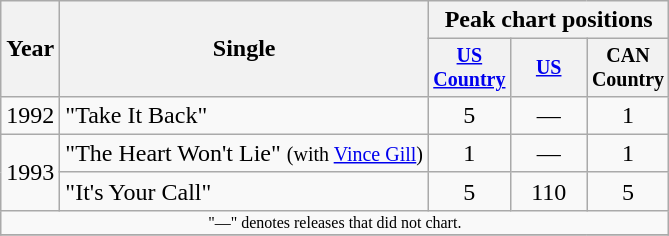<table class="wikitable" style="text-align:center;">
<tr>
<th rowspan="2">Year</th>
<th rowspan="2">Single</th>
<th colspan="3">Peak chart positions</th>
</tr>
<tr style="font-size:smaller;">
<th width="45"><a href='#'>US Country</a><br></th>
<th width="45"><a href='#'>US</a></th>
<th width="45">CAN Country</th>
</tr>
<tr>
<td>1992</td>
<td align="left">"Take It Back"</td>
<td>5</td>
<td>—</td>
<td>1</td>
</tr>
<tr>
<td rowspan="2">1993</td>
<td align="left">"The Heart Won't Lie" <small>(with <a href='#'>Vince Gill</a>)</small></td>
<td>1</td>
<td>—</td>
<td>1</td>
</tr>
<tr>
<td align="left">"It's Your Call"</td>
<td>5</td>
<td>110</td>
<td>5</td>
</tr>
<tr>
<td align="center" colspan="5" style="font-size: 8pt">"—" denotes releases that did not chart.</td>
</tr>
<tr>
</tr>
</table>
